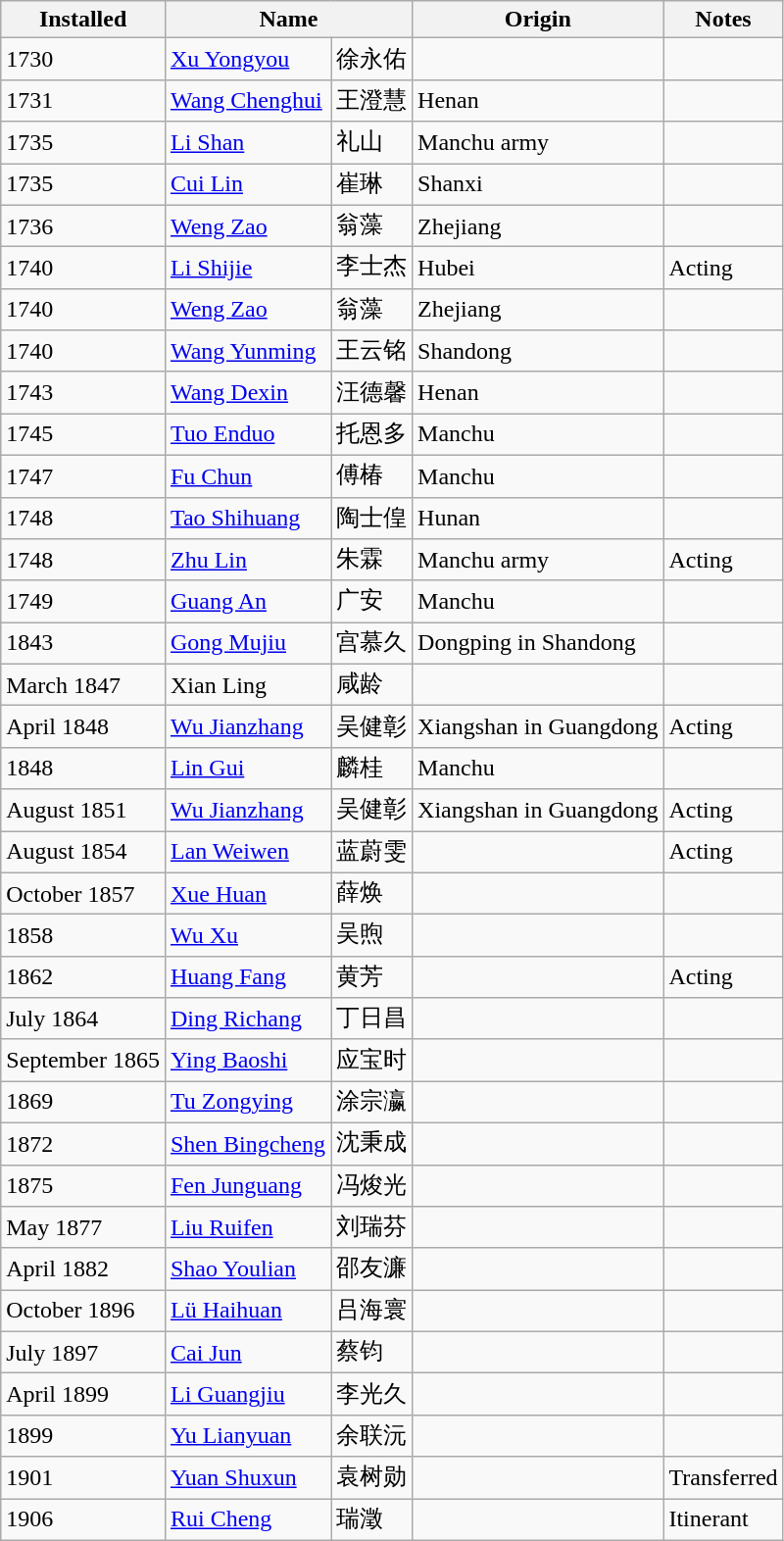<table class="wikitable">
<tr>
<th>Installed</th>
<th colspan="2">Name</th>
<th>Origin</th>
<th>Notes</th>
</tr>
<tr>
<td>1730</td>
<td><a href='#'>Xu Yongyou</a></td>
<td>徐永佑</td>
<td></td>
<td></td>
</tr>
<tr>
<td>1731</td>
<td><a href='#'>Wang Chenghui</a></td>
<td>王澄慧</td>
<td>Henan</td>
<td></td>
</tr>
<tr>
<td>1735</td>
<td><a href='#'>Li Shan</a></td>
<td>礼山</td>
<td>Manchu army</td>
<td></td>
</tr>
<tr>
<td>1735</td>
<td><a href='#'>Cui Lin</a></td>
<td>崔琳</td>
<td>Shanxi</td>
<td></td>
</tr>
<tr>
<td>1736</td>
<td><a href='#'>Weng Zao</a></td>
<td>翁藻</td>
<td>Zhejiang</td>
<td></td>
</tr>
<tr>
<td>1740</td>
<td><a href='#'>Li Shijie</a></td>
<td>李士杰</td>
<td>Hubei</td>
<td>Acting</td>
</tr>
<tr>
<td>1740</td>
<td><a href='#'>Weng Zao</a></td>
<td>翁藻</td>
<td>Zhejiang</td>
<td></td>
</tr>
<tr>
<td>1740</td>
<td><a href='#'>Wang Yunming</a></td>
<td>王云铭</td>
<td>Shandong</td>
<td></td>
</tr>
<tr>
<td>1743</td>
<td><a href='#'>Wang Dexin</a></td>
<td>汪德馨</td>
<td>Henan</td>
<td></td>
</tr>
<tr>
<td>1745</td>
<td><a href='#'>Tuo Enduo</a></td>
<td>托恩多</td>
<td>Manchu</td>
<td></td>
</tr>
<tr>
<td>1747</td>
<td><a href='#'>Fu Chun</a></td>
<td>傅椿</td>
<td>Manchu</td>
<td></td>
</tr>
<tr>
<td>1748</td>
<td><a href='#'>Tao Shihuang</a></td>
<td>陶士偟</td>
<td>Hunan</td>
<td></td>
</tr>
<tr>
<td>1748</td>
<td><a href='#'>Zhu Lin</a></td>
<td>朱霖</td>
<td>Manchu army</td>
<td>Acting</td>
</tr>
<tr>
<td>1749</td>
<td><a href='#'>Guang An</a></td>
<td>广安</td>
<td>Manchu</td>
<td></td>
</tr>
<tr>
<td>1843</td>
<td><a href='#'>Gong Mujiu</a></td>
<td>宫慕久</td>
<td>Dongping in Shandong</td>
<td></td>
</tr>
<tr>
<td>March 1847</td>
<td>Xian Ling</td>
<td>咸龄</td>
<td></td>
<td></td>
</tr>
<tr>
<td>April 1848</td>
<td><a href='#'>Wu Jianzhang</a></td>
<td>吴健彰</td>
<td>Xiangshan in Guangdong</td>
<td>Acting</td>
</tr>
<tr>
<td>1848</td>
<td><a href='#'>Lin Gui</a></td>
<td>麟桂</td>
<td>Manchu</td>
<td></td>
</tr>
<tr>
<td>August 1851</td>
<td><a href='#'>Wu Jianzhang</a></td>
<td>吴健彰</td>
<td>Xiangshan in Guangdong</td>
<td>Acting</td>
</tr>
<tr>
<td>August 1854</td>
<td><a href='#'>Lan Weiwen</a></td>
<td>蓝蔚雯</td>
<td></td>
<td>Acting</td>
</tr>
<tr>
<td>October 1857</td>
<td><a href='#'>Xue Huan</a></td>
<td>薛焕</td>
<td></td>
<td></td>
</tr>
<tr>
<td>1858</td>
<td><a href='#'>Wu Xu</a></td>
<td>吴煦</td>
<td></td>
<td></td>
</tr>
<tr>
<td>1862</td>
<td><a href='#'>Huang Fang</a></td>
<td>黄芳</td>
<td></td>
<td>Acting</td>
</tr>
<tr>
<td>July 1864</td>
<td><a href='#'>Ding Richang</a></td>
<td>丁日昌</td>
<td></td>
<td></td>
</tr>
<tr>
<td>September 1865</td>
<td><a href='#'>Ying Baoshi</a></td>
<td>应宝时</td>
<td></td>
<td></td>
</tr>
<tr>
<td>1869</td>
<td><a href='#'>Tu Zongying</a></td>
<td>涂宗瀛</td>
<td></td>
<td></td>
</tr>
<tr>
<td>1872</td>
<td><a href='#'>Shen Bingcheng</a></td>
<td>沈秉成</td>
<td></td>
<td></td>
</tr>
<tr>
<td>1875</td>
<td><a href='#'>Fen Junguang</a></td>
<td>冯焌光</td>
<td></td>
<td></td>
</tr>
<tr>
<td>May 1877</td>
<td><a href='#'>Liu Ruifen</a></td>
<td>刘瑞芬</td>
<td></td>
<td></td>
</tr>
<tr>
<td>April 1882</td>
<td><a href='#'>Shao Youlian</a></td>
<td>邵友濂</td>
<td></td>
<td></td>
</tr>
<tr>
<td>October 1896</td>
<td><a href='#'>Lü Haihuan</a></td>
<td>吕海寰</td>
<td></td>
<td></td>
</tr>
<tr>
<td>July 1897</td>
<td><a href='#'>Cai Jun</a></td>
<td>蔡钧</td>
<td></td>
<td></td>
</tr>
<tr>
<td>April 1899</td>
<td><a href='#'>Li Guangjiu</a></td>
<td>李光久</td>
<td></td>
<td></td>
</tr>
<tr>
<td>1899</td>
<td><a href='#'>Yu Lianyuan</a></td>
<td>余联沅</td>
<td></td>
<td></td>
</tr>
<tr>
<td>1901</td>
<td><a href='#'>Yuan Shuxun</a></td>
<td>袁树勋</td>
<td></td>
<td>Transferred</td>
</tr>
<tr>
<td>1906</td>
<td><a href='#'>Rui Cheng</a></td>
<td>瑞澂</td>
<td></td>
<td>Itinerant</td>
</tr>
</table>
